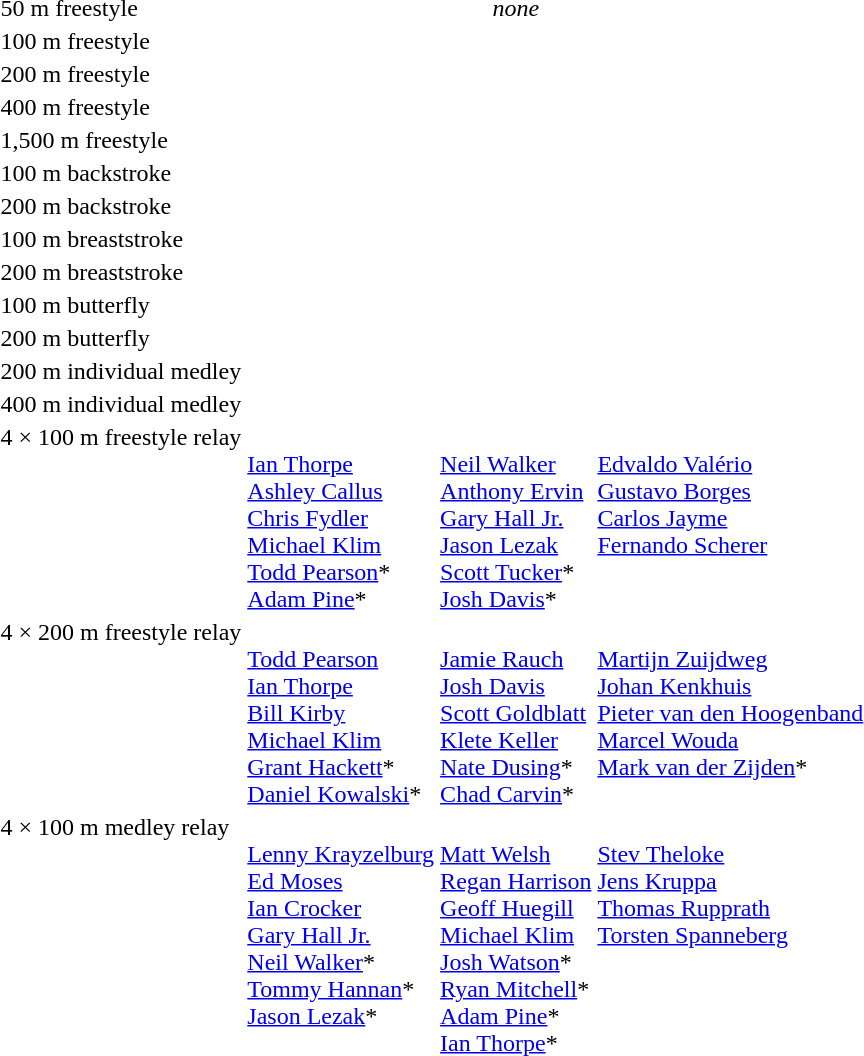<table>
<tr valign="top">
<td rowspan=2>50 m freestyle<br></td>
<td></td>
<td rowspan="2" style="text-align:center;"><em>none</em>  </td>
<td rowspan=2></td>
</tr>
<tr>
<td></td>
</tr>
<tr>
<td>100 m freestyle<br></td>
<td></td>
<td></td>
<td></td>
</tr>
<tr>
<td>200 m freestyle<br></td>
<td></td>
<td></td>
<td></td>
</tr>
<tr>
<td>400 m freestyle<br></td>
<td></td>
<td></td>
<td></td>
</tr>
<tr>
<td>1,500 m freestyle<br></td>
<td></td>
<td></td>
<td></td>
</tr>
<tr>
<td>100 m backstroke<br></td>
<td></td>
<td></td>
<td></td>
</tr>
<tr>
<td>200 m backstroke<br></td>
<td></td>
<td></td>
<td></td>
</tr>
<tr>
<td>100 m breaststroke<br></td>
<td></td>
<td></td>
<td></td>
</tr>
<tr>
<td>200 m breaststroke<br></td>
<td></td>
<td></td>
<td></td>
</tr>
<tr>
<td>100 m butterfly<br></td>
<td></td>
<td></td>
<td></td>
</tr>
<tr>
<td>200 m butterfly<br></td>
<td></td>
<td></td>
<td></td>
</tr>
<tr>
<td>200 m individual medley<br></td>
<td></td>
<td></td>
<td></td>
</tr>
<tr>
<td>400 m individual medley<br></td>
<td></td>
<td></td>
<td></td>
</tr>
<tr valign="top">
<td>4 × 100 m freestyle relay<br></td>
<td><br><a href='#'>Ian Thorpe</a><br><a href='#'>Ashley Callus</a><br><a href='#'>Chris Fydler</a><br><a href='#'>Michael Klim</a><br><a href='#'>Todd Pearson</a>*<br><a href='#'>Adam Pine</a>*</td>
<td><br><a href='#'>Neil Walker</a><br><a href='#'>Anthony Ervin</a><br><a href='#'>Gary Hall Jr.</a><br><a href='#'>Jason Lezak</a><br><a href='#'>Scott Tucker</a>*<br><a href='#'>Josh Davis</a>*</td>
<td><br><a href='#'>Edvaldo Valério</a><br><a href='#'>Gustavo Borges</a><br><a href='#'>Carlos Jayme</a><br><a href='#'>Fernando Scherer</a></td>
</tr>
<tr valign="top">
<td>4 × 200 m freestyle relay<br></td>
<td><br><a href='#'>Todd Pearson</a><br><a href='#'>Ian Thorpe</a><br><a href='#'>Bill Kirby</a><br><a href='#'>Michael Klim</a><br><a href='#'>Grant Hackett</a>*<br><a href='#'>Daniel Kowalski</a>*</td>
<td><br><a href='#'>Jamie Rauch</a><br><a href='#'>Josh Davis</a><br><a href='#'>Scott Goldblatt</a><br><a href='#'>Klete Keller</a><br><a href='#'>Nate Dusing</a>*<br><a href='#'>Chad Carvin</a>*</td>
<td><br><a href='#'>Martijn Zuijdweg</a><br><a href='#'>Johan Kenkhuis</a><br><a href='#'>Pieter van den Hoogenband</a><br><a href='#'>Marcel Wouda</a><br><a href='#'>Mark van der Zijden</a>*</td>
</tr>
<tr valign="top">
<td>4 × 100 m medley relay<br></td>
<td><br><a href='#'>Lenny Krayzelburg</a><br><a href='#'>Ed Moses</a><br><a href='#'>Ian Crocker</a><br><a href='#'>Gary Hall Jr.</a><br><a href='#'>Neil Walker</a>*<br><a href='#'>Tommy Hannan</a>*<br><a href='#'>Jason Lezak</a>*</td>
<td><br><a href='#'>Matt Welsh</a><br><a href='#'>Regan Harrison</a><br><a href='#'>Geoff Huegill</a><br><a href='#'>Michael Klim</a><br><a href='#'>Josh Watson</a>*<br><a href='#'>Ryan Mitchell</a>*<br><a href='#'>Adam Pine</a>*<br><a href='#'>Ian Thorpe</a>*</td>
<td><br><a href='#'>Stev Theloke</a><br><a href='#'>Jens Kruppa</a><br><a href='#'>Thomas Rupprath</a><br><a href='#'>Torsten Spanneberg</a></td>
</tr>
</table>
